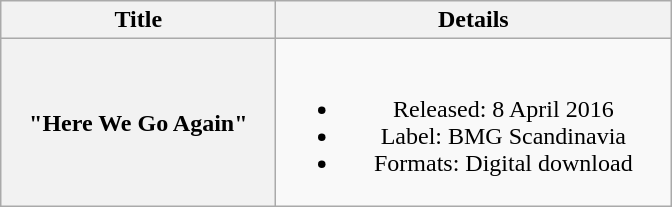<table class="wikitable plainrowheaders" style="text-align:center;">
<tr>
<th scope="col" style="width:11em;">Title</th>
<th scope="col" style="width:16em;">Details</th>
</tr>
<tr>
<th scope="row">"Here We Go Again"</th>
<td><br><ul><li>Released: 8 April 2016</li><li>Label: BMG Scandinavia</li><li>Formats: Digital download</li></ul></td>
</tr>
</table>
